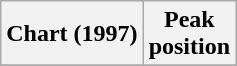<table class="wikitable sortable">
<tr>
<th>Chart (1997)</th>
<th>Peak<br>position</th>
</tr>
<tr>
</tr>
</table>
